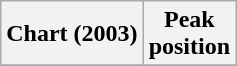<table class="wikitable plainrowheaders">
<tr>
<th scope="col">Chart (2003)</th>
<th scope="col">Peak<br>position</th>
</tr>
<tr>
</tr>
</table>
